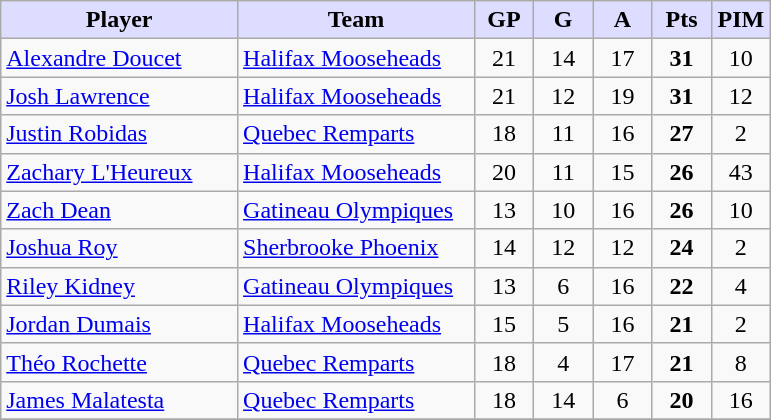<table class="wikitable" style="text-align:center">
<tr>
<th style="background:#ddf; width:30%;">Player</th>
<th style="background:#ddf; width:30%;">Team</th>
<th style="background:#ddf; width:7.5%;">GP</th>
<th style="background:#ddf; width:7.5%;">G</th>
<th style="background:#ddf; width:7.5%;">A</th>
<th style="background:#ddf; width:7.5%;">Pts</th>
<th style="background:#ddf; width:7.5%;">PIM</th>
</tr>
<tr>
<td align=left><a href='#'>Alexandre Doucet</a></td>
<td align=left><a href='#'>Halifax Mooseheads</a></td>
<td>21</td>
<td>14</td>
<td>17</td>
<td><strong>31</strong></td>
<td>10</td>
</tr>
<tr>
<td align=left><a href='#'>Josh Lawrence</a></td>
<td align=left><a href='#'>Halifax Mooseheads</a></td>
<td>21</td>
<td>12</td>
<td>19</td>
<td><strong>31</strong></td>
<td>12</td>
</tr>
<tr>
<td align=left><a href='#'>Justin Robidas</a></td>
<td align=left><a href='#'>Quebec Remparts</a></td>
<td>18</td>
<td>11</td>
<td>16</td>
<td><strong>27</strong></td>
<td>2</td>
</tr>
<tr>
<td align=left><a href='#'>Zachary L'Heureux</a></td>
<td align=left><a href='#'>Halifax Mooseheads</a></td>
<td>20</td>
<td>11</td>
<td>15</td>
<td><strong>26</strong></td>
<td>43</td>
</tr>
<tr>
<td align=left><a href='#'>Zach Dean</a></td>
<td align=left><a href='#'>Gatineau Olympiques</a></td>
<td>13</td>
<td>10</td>
<td>16</td>
<td><strong>26</strong></td>
<td>10</td>
</tr>
<tr>
<td align=left><a href='#'>Joshua Roy</a></td>
<td align=left><a href='#'>Sherbrooke Phoenix</a></td>
<td>14</td>
<td>12</td>
<td>12</td>
<td><strong>24</strong></td>
<td>2</td>
</tr>
<tr>
<td align=left><a href='#'>Riley Kidney</a></td>
<td align=left><a href='#'>Gatineau Olympiques</a></td>
<td>13</td>
<td>6</td>
<td>16</td>
<td><strong>22</strong></td>
<td>4</td>
</tr>
<tr>
<td align=left><a href='#'>Jordan Dumais</a></td>
<td align=left><a href='#'>Halifax Mooseheads</a></td>
<td>15</td>
<td>5</td>
<td>16</td>
<td><strong>21</strong></td>
<td>2</td>
</tr>
<tr>
<td align=left><a href='#'>Théo Rochette</a></td>
<td align=left><a href='#'>Quebec Remparts</a></td>
<td>18</td>
<td>4</td>
<td>17</td>
<td><strong>21</strong></td>
<td>8</td>
</tr>
<tr>
<td align=left><a href='#'>James Malatesta</a></td>
<td align=left><a href='#'>Quebec Remparts</a></td>
<td>18</td>
<td>14</td>
<td>6</td>
<td><strong>20</strong></td>
<td>16</td>
</tr>
<tr>
</tr>
</table>
